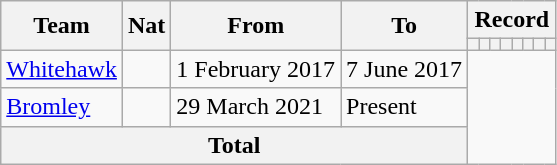<table class="wikitable" style="text-align: center">
<tr>
<th rowspan="2">Team</th>
<th rowspan="2">Nat</th>
<th rowspan="2">From</th>
<th rowspan="2">To</th>
<th colspan="8">Record</th>
</tr>
<tr>
<th></th>
<th></th>
<th></th>
<th></th>
<th></th>
<th></th>
<th></th>
<th></th>
</tr>
<tr>
<td align=left><a href='#'>Whitehawk</a></td>
<td></td>
<td align=left>1 February 2017</td>
<td align=left>7 June 2017<br></td>
</tr>
<tr>
<td align=left><a href='#'>Bromley</a></td>
<td></td>
<td align=left>29 March 2021</td>
<td align=left>Present<br></td>
</tr>
<tr>
<th colspan=4>Total<br></th>
</tr>
</table>
